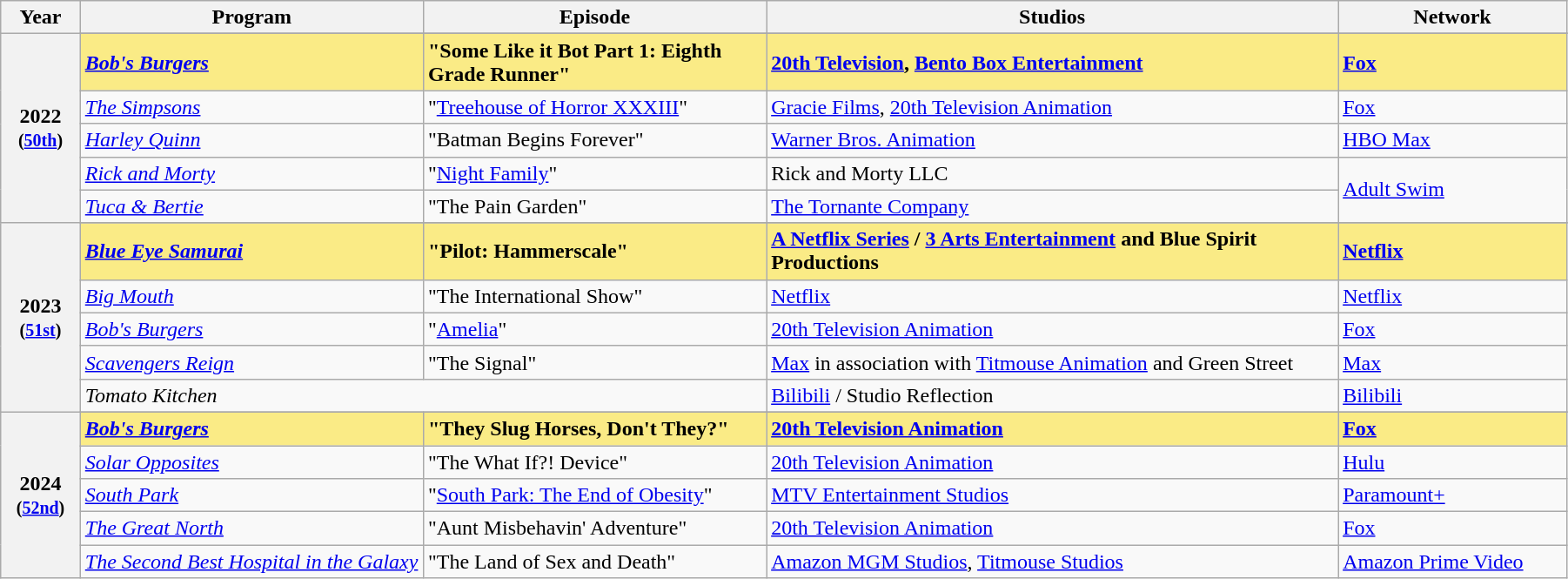<table class="wikitable" style="width:95%;">
<tr>
<th style="width:3%;">Year</th>
<th style="width:15%;">Program</th>
<th style="width:15%;">Episode</th>
<th style="width:25%;">Studios</th>
<th style="width:10%;">Network</th>
</tr>
<tr>
<th rowspan="6" style="text-align:center;">2022 <br><small>(<a href='#'>50th</a>)</small><br></th>
</tr>
<tr style="background:#FAEB86">
<td><strong><em><a href='#'>Bob's Burgers</a></em></strong></td>
<td><strong>"Some Like it Bot Part 1: Eighth Grade Runner"</strong></td>
<td><strong><a href='#'>20th Television</a>, <a href='#'>Bento Box Entertainment</a></strong></td>
<td><a href='#'><strong>Fox</strong></a></td>
</tr>
<tr>
<td><em><a href='#'>The Simpsons</a></em></td>
<td>"<a href='#'>Treehouse of Horror XXXIII</a>"</td>
<td><a href='#'>Gracie Films</a>, <a href='#'>20th Television Animation</a></td>
<td><a href='#'>Fox</a></td>
</tr>
<tr>
<td><em><a href='#'>Harley Quinn</a></em></td>
<td>"Batman Begins Forever"</td>
<td><a href='#'>Warner Bros. Animation</a></td>
<td><a href='#'>HBO Max</a></td>
</tr>
<tr>
<td><em><a href='#'>Rick and Morty</a></em></td>
<td>"<a href='#'>Night Family</a>"</td>
<td>Rick and Morty LLC</td>
<td rowspan="2"><a href='#'>Adult Swim</a></td>
</tr>
<tr>
<td><em><a href='#'>Tuca & Bertie</a></em></td>
<td>"The Pain Garden"</td>
<td><a href='#'>The Tornante Company</a></td>
</tr>
<tr>
<th rowspan="6" style="text-align:center;">2023 <br><small>(<a href='#'>51st</a>)</small><br></th>
</tr>
<tr style="background:#FAEB86">
<td><strong><em><a href='#'>Blue Eye Samurai</a></em></strong></td>
<td><strong>"Pilot: Hammerscale"</strong></td>
<td><strong><a href='#'>A Netflix Series</a> / <a href='#'>3 Arts Entertainment</a> and Blue Spirit Productions</strong></td>
<td><strong><a href='#'>Netflix</a></strong></td>
</tr>
<tr>
<td><em><a href='#'>Big Mouth</a></em></td>
<td>"The International Show"</td>
<td><a href='#'>Netflix</a></td>
<td><a href='#'>Netflix</a></td>
</tr>
<tr>
<td><em><a href='#'>Bob's Burgers</a></em></td>
<td>"<a href='#'>Amelia</a>"</td>
<td><a href='#'>20th Television Animation</a></td>
<td><a href='#'>Fox</a></td>
</tr>
<tr>
<td><em><a href='#'>Scavengers Reign</a></em></td>
<td>"The Signal"</td>
<td><a href='#'>Max</a> in association with <a href='#'>Titmouse Animation</a> and Green Street</td>
<td><a href='#'>Max</a></td>
</tr>
<tr>
<td colspan="2"><em>Tomato Kitchen</em></td>
<td><a href='#'>Bilibili</a> / Studio Reflection</td>
<td><a href='#'>Bilibili</a></td>
</tr>
<tr>
<th rowspan="6" style="text-align:center;">2024 <br><small>(<a href='#'>52nd</a>)</small><br></th>
</tr>
<tr style="background:#FAEB86">
<td><strong><em><a href='#'>Bob's Burgers</a></em></strong></td>
<td><strong>"They Slug Horses, Don't They?"</strong></td>
<td><strong><a href='#'>20th Television Animation</a></strong></td>
<td><strong><a href='#'>Fox</a></strong></td>
</tr>
<tr>
<td><em><a href='#'>Solar Opposites</a></em></td>
<td>"The What If?! Device"</td>
<td><a href='#'>20th Television Animation</a></td>
<td><a href='#'>Hulu</a></td>
</tr>
<tr>
<td><em><a href='#'>South Park</a></em></td>
<td>"<a href='#'>South Park: The End of Obesity</a>"</td>
<td><a href='#'>MTV Entertainment Studios</a></td>
<td><a href='#'>Paramount+</a></td>
</tr>
<tr>
<td><em><a href='#'>The Great North</a></em></td>
<td>"Aunt Misbehavin' Adventure"</td>
<td><a href='#'>20th Television Animation</a></td>
<td><a href='#'>Fox</a></td>
</tr>
<tr>
<td><em><a href='#'>The Second Best Hospital in the Galaxy</a></em></td>
<td>"The Land of Sex and Death"</td>
<td><a href='#'>Amazon MGM Studios</a>, <a href='#'>Titmouse Studios</a></td>
<td><a href='#'>Amazon Prime Video</a></td>
</tr>
</table>
